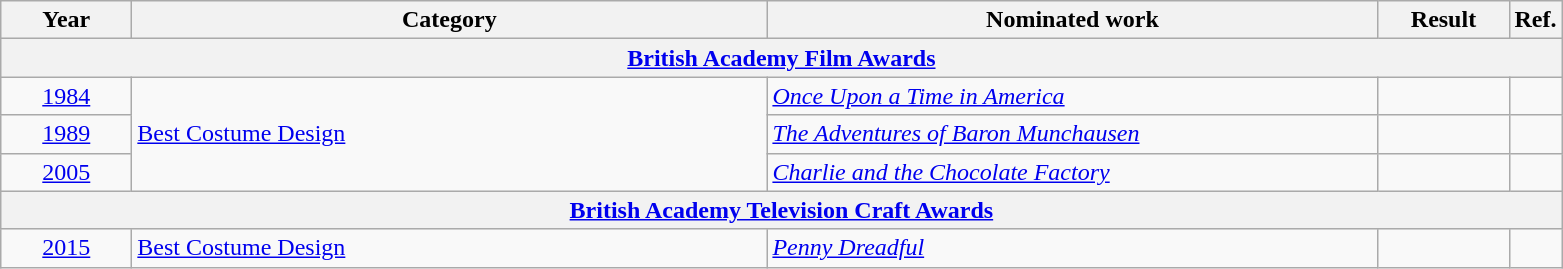<table class=wikitable>
<tr>
<th scope="col" style="width:5em;">Year</th>
<th scope="col" style="width:26em;">Category</th>
<th scope="col" style="width:25em;">Nominated work</th>
<th scope="col" style="width:5em;">Result</th>
<th>Ref.</th>
</tr>
<tr>
<th colspan="5"><a href='#'>British Academy Film Awards</a></th>
</tr>
<tr>
<td style="text-align:center;"><a href='#'>1984</a></td>
<td rowspan="3"><a href='#'>Best Costume Design</a></td>
<td><em><a href='#'>Once Upon a Time in America</a></em></td>
<td></td>
<td style="text-align:center;"></td>
</tr>
<tr>
<td style="text-align:center;"><a href='#'>1989</a></td>
<td><em><a href='#'>The Adventures of Baron Munchausen</a></em></td>
<td></td>
<td style="text-align:center;"></td>
</tr>
<tr>
<td style="text-align:center;"><a href='#'>2005</a></td>
<td><em><a href='#'>Charlie and the Chocolate Factory</a></em></td>
<td></td>
<td style="text-align:center;"></td>
</tr>
<tr>
<th colspan=5><a href='#'>British Academy Television Craft Awards</a></th>
</tr>
<tr>
<td style="text-align:center;"><a href='#'>2015</a></td>
<td><a href='#'>Best Costume Design</a></td>
<td><em><a href='#'>Penny Dreadful</a></em></td>
<td></td>
<td style="text-align:center;"></td>
</tr>
</table>
